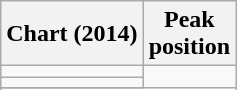<table class="wikitable sortable plainrowheaders">
<tr>
<th>Chart (2014)</th>
<th>Peak<br>position</th>
</tr>
<tr>
<td></td>
</tr>
<tr>
<td></td>
</tr>
<tr>
</tr>
<tr>
</tr>
</table>
